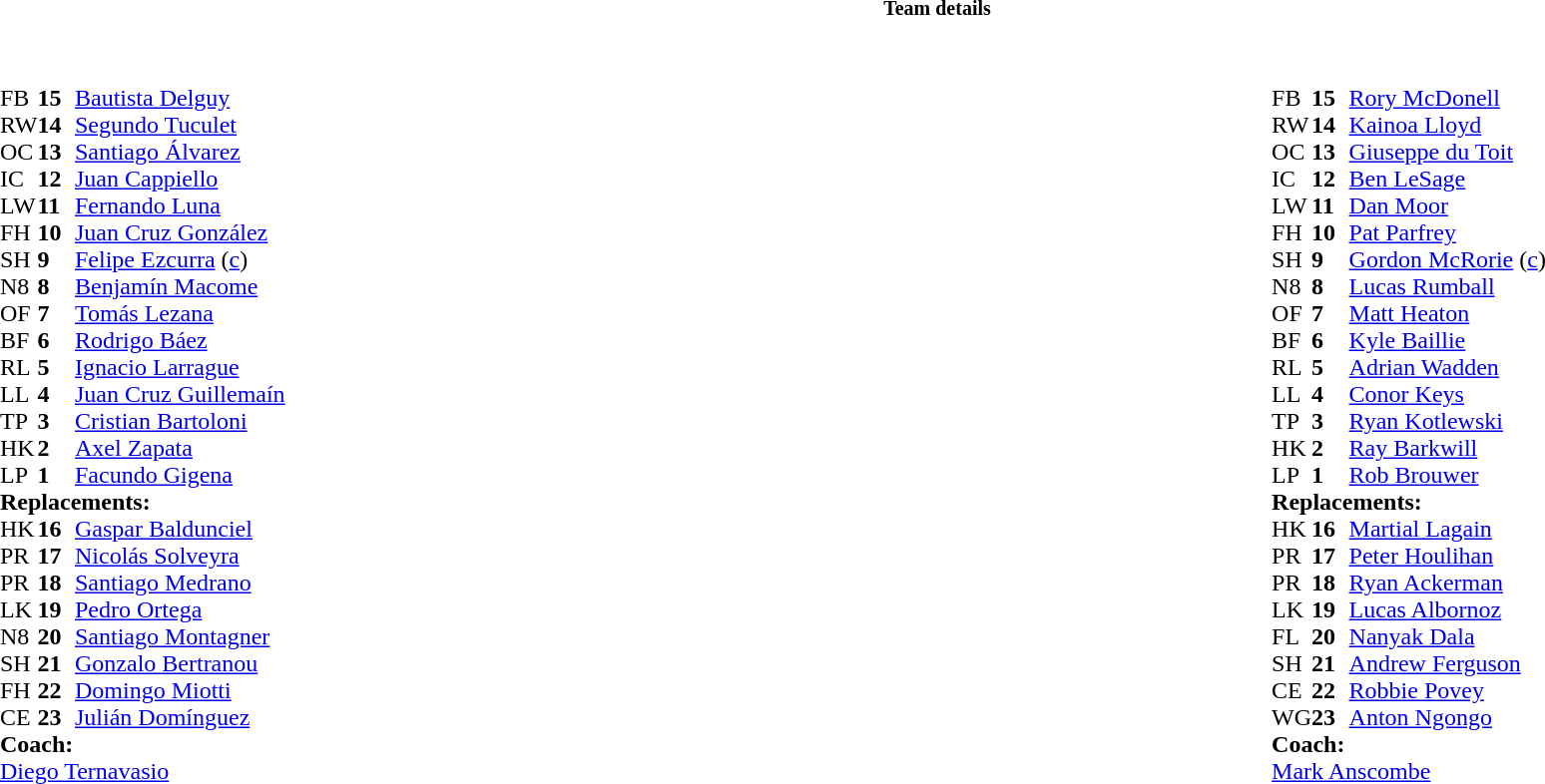<table border="0" width="100%" class="collapsible collapsed">
<tr>
<th><small>Team details</small></th>
</tr>
<tr>
<td><br><table style="width:100%;">
<tr>
<td style="vertical-align:top; width:50%"><br><table cellspacing="0" cellpadding="0">
<tr>
<th width="25"></th>
<th width="25"></th>
</tr>
<tr>
<td>FB</td>
<td><strong>15</strong></td>
<td><a href='#'>Bautista Delguy</a></td>
</tr>
<tr>
<td>RW</td>
<td><strong>14</strong></td>
<td><a href='#'>Segundo Tuculet</a></td>
</tr>
<tr>
<td>OC</td>
<td><strong>13</strong></td>
<td><a href='#'>Santiago Álvarez</a></td>
</tr>
<tr>
<td>IC</td>
<td><strong>12</strong></td>
<td><a href='#'>Juan Cappiello</a></td>
</tr>
<tr>
<td>LW</td>
<td><strong>11</strong></td>
<td><a href='#'>Fernando Luna</a></td>
<td></td>
<td></td>
<td></td>
</tr>
<tr>
<td>FH</td>
<td><strong>10</strong></td>
<td><a href='#'>Juan Cruz González</a></td>
<td></td>
<td></td>
</tr>
<tr>
<td>SH</td>
<td><strong>9</strong></td>
<td><a href='#'>Felipe Ezcurra</a> (<a href='#'>c</a>)</td>
<td></td>
<td></td>
</tr>
<tr>
<td>N8</td>
<td><strong>8</strong></td>
<td><a href='#'>Benjamín Macome</a></td>
</tr>
<tr>
<td>OF</td>
<td><strong>7</strong></td>
<td><a href='#'>Tomás Lezana</a></td>
<td></td>
<td></td>
</tr>
<tr>
<td>BF</td>
<td><strong>6</strong></td>
<td><a href='#'>Rodrigo Báez</a></td>
</tr>
<tr>
<td>RL</td>
<td><strong>5</strong></td>
<td><a href='#'>Ignacio Larrague</a></td>
</tr>
<tr>
<td>LL</td>
<td><strong>4</strong></td>
<td><a href='#'>Juan Cruz Guillemaín</a></td>
<td></td>
<td></td>
</tr>
<tr>
<td>TP</td>
<td><strong>3</strong></td>
<td><a href='#'>Cristian Bartoloni</a></td>
<td></td>
<td></td>
<td></td>
<td></td>
</tr>
<tr>
<td>HK</td>
<td><strong>2</strong></td>
<td><a href='#'>Axel Zapata</a></td>
<td></td>
<td></td>
</tr>
<tr>
<td>LP</td>
<td><strong>1</strong></td>
<td><a href='#'>Facundo Gigena</a></td>
</tr>
<tr>
<td colspan=3><strong>Replacements:</strong></td>
</tr>
<tr>
<td>HK</td>
<td><strong>16</strong></td>
<td><a href='#'>Gaspar Baldunciel</a></td>
<td></td>
<td></td>
</tr>
<tr>
<td>PR</td>
<td><strong>17</strong></td>
<td><a href='#'>Nicolás Solveyra</a></td>
</tr>
<tr>
<td>PR</td>
<td><strong>18</strong></td>
<td><a href='#'>Santiago Medrano</a></td>
<td></td>
<td></td>
<td></td>
<td></td>
</tr>
<tr>
<td>LK</td>
<td><strong>19</strong></td>
<td><a href='#'>Pedro Ortega</a></td>
<td></td>
<td></td>
</tr>
<tr>
<td>N8</td>
<td><strong>20</strong></td>
<td><a href='#'>Santiago Montagner</a></td>
<td></td>
<td></td>
</tr>
<tr>
<td>SH</td>
<td><strong>21</strong></td>
<td><a href='#'>Gonzalo Bertranou</a></td>
<td></td>
<td></td>
</tr>
<tr>
<td>FH</td>
<td><strong>22</strong></td>
<td><a href='#'>Domingo Miotti</a></td>
<td></td>
<td></td>
</tr>
<tr>
<td>CE</td>
<td><strong>23</strong></td>
<td><a href='#'>Julián Domínguez</a></td>
</tr>
<tr>
<td colspan=3><strong>Coach:</strong></td>
</tr>
<tr>
<td colspan="4"> <a href='#'>Diego Ternavasio</a></td>
</tr>
</table>
</td>
<td style="vertical-align:top"></td>
<td style="vertical-align:top; width:50%"><br><table cellspacing="0" cellpadding="0" style="margin:auto">
<tr>
<th width="25"></th>
<th width="25"></th>
</tr>
<tr>
<td>FB</td>
<td><strong>15</strong></td>
<td><a href='#'>Rory McDonell</a></td>
</tr>
<tr>
<td>RW</td>
<td><strong>14</strong></td>
<td><a href='#'>Kainoa Lloyd</a></td>
<td></td>
<td></td>
<td></td>
</tr>
<tr>
<td>OC</td>
<td><strong>13</strong></td>
<td><a href='#'>Giuseppe du Toit</a></td>
<td></td>
<td></td>
</tr>
<tr>
<td>IC</td>
<td><strong>12</strong></td>
<td><a href='#'>Ben LeSage</a></td>
</tr>
<tr>
<td>LW</td>
<td><strong>11</strong></td>
<td><a href='#'>Dan Moor</a></td>
<td></td>
<td></td>
</tr>
<tr>
<td>FH</td>
<td><strong>10</strong></td>
<td><a href='#'>Pat Parfrey</a></td>
</tr>
<tr>
<td>SH</td>
<td><strong>9</strong></td>
<td><a href='#'>Gordon McRorie</a> (<a href='#'>c</a>)</td>
<td></td>
<td></td>
</tr>
<tr>
<td>N8</td>
<td><strong>8</strong></td>
<td><a href='#'>Lucas Rumball</a></td>
<td></td>
<td></td>
</tr>
<tr>
<td>OF</td>
<td><strong>7</strong></td>
<td><a href='#'>Matt Heaton</a></td>
</tr>
<tr>
<td>BF</td>
<td><strong>6</strong></td>
<td><a href='#'>Kyle Baillie</a></td>
</tr>
<tr>
<td>RL</td>
<td><strong>5</strong></td>
<td><a href='#'>Adrian Wadden</a></td>
</tr>
<tr>
<td>LL</td>
<td><strong>4</strong></td>
<td><a href='#'>Conor Keys</a></td>
<td></td>
<td></td>
</tr>
<tr>
<td>TP</td>
<td><strong>3</strong></td>
<td><a href='#'>Ryan Kotlewski</a></td>
<td></td>
<td></td>
</tr>
<tr>
<td>HK</td>
<td><strong>2</strong></td>
<td><a href='#'>Ray Barkwill</a></td>
<td></td>
</tr>
<tr>
<td>LP</td>
<td><strong>1</strong></td>
<td><a href='#'>Rob Brouwer</a></td>
<td></td>
<td></td>
<td></td>
</tr>
<tr>
<td colspan=3><strong>Replacements:</strong></td>
</tr>
<tr>
<td>HK</td>
<td><strong>16</strong></td>
<td><a href='#'>Martial Lagain</a></td>
</tr>
<tr>
<td>PR</td>
<td><strong>17</strong></td>
<td><a href='#'>Peter Houlihan</a></td>
<td></td>
<td></td>
</tr>
<tr>
<td>PR</td>
<td><strong>18</strong></td>
<td><a href='#'>Ryan Ackerman</a></td>
<td></td>
<td></td>
</tr>
<tr>
<td>LK</td>
<td><strong>19</strong></td>
<td><a href='#'>Lucas Albornoz</a></td>
<td></td>
<td></td>
</tr>
<tr>
<td>FL</td>
<td><strong>20</strong></td>
<td><a href='#'>Nanyak Dala</a></td>
<td></td>
<td></td>
</tr>
<tr>
<td>SH</td>
<td><strong>21</strong></td>
<td><a href='#'>Andrew Ferguson</a></td>
<td></td>
<td></td>
</tr>
<tr>
<td>CE</td>
<td><strong>22</strong></td>
<td><a href='#'>Robbie Povey</a></td>
<td></td>
<td></td>
</tr>
<tr>
<td>WG</td>
<td><strong>23</strong></td>
<td><a href='#'>Anton Ngongo</a></td>
<td></td>
<td></td>
</tr>
<tr>
<td colspan=3><strong>Coach:</strong></td>
</tr>
<tr>
<td colspan="4"> <a href='#'>Mark Anscombe</a></td>
</tr>
</table>
</td>
</tr>
</table>
<table style="width:100%">
<tr>
<td></td>
</tr>
</table>
</td>
</tr>
</table>
